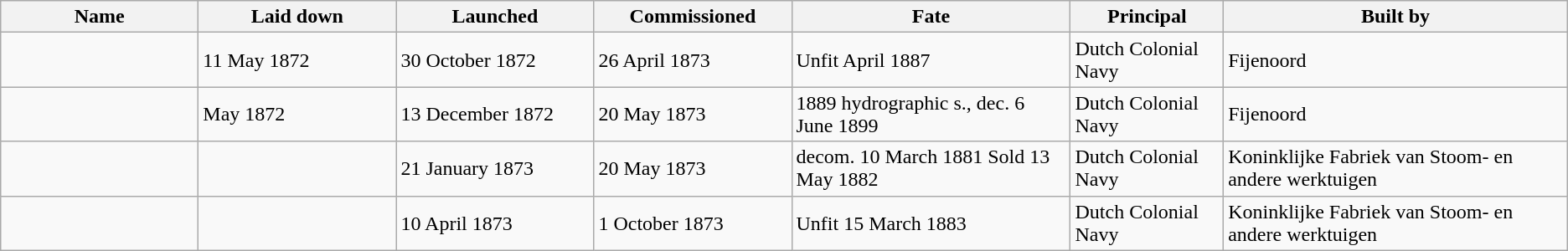<table class="wikitable">
<tr>
<th width="150">Name</th>
<th width="150">Laid down</th>
<th width="150">Launched</th>
<th width="150">Commissioned</th>
<th>Fate</th>
<th>Principal</th>
<th>Built by</th>
</tr>
<tr>
<td></td>
<td>11 May 1872</td>
<td>30 October 1872</td>
<td>26 April 1873</td>
<td>Unfit April 1887</td>
<td>Dutch Colonial Navy</td>
<td>Fijenoord</td>
</tr>
<tr>
<td></td>
<td>May 1872</td>
<td>13 December 1872</td>
<td>20 May 1873</td>
<td>1889 hydrographic s., dec. 6 June 1899</td>
<td>Dutch Colonial Navy</td>
<td>Fijenoord</td>
</tr>
<tr>
<td></td>
<td></td>
<td>21 January 1873</td>
<td>20 May 1873</td>
<td>decom. 10 March 1881 Sold 13 May 1882</td>
<td>Dutch Colonial Navy</td>
<td>Koninklijke Fabriek van Stoom- en andere werktuigen</td>
</tr>
<tr>
<td></td>
<td></td>
<td>10 April 1873</td>
<td>1 October 1873</td>
<td>Unfit 15 March 1883</td>
<td>Dutch Colonial Navy</td>
<td>Koninklijke Fabriek van Stoom- en andere werktuigen</td>
</tr>
</table>
